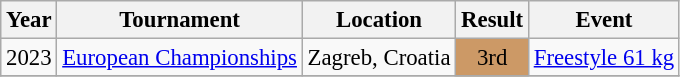<table class="wikitable" style="font-size:95%;">
<tr>
<th>Year</th>
<th>Tournament</th>
<th>Location</th>
<th>Result</th>
<th>Event</th>
</tr>
<tr>
<td>2023</td>
<td><a href='#'>European Championships</a></td>
<td>Zagreb, Croatia</td>
<td align="center" bgcolor="cc9966">3rd</td>
<td><a href='#'>Freestyle 61 kg</a></td>
</tr>
<tr>
</tr>
</table>
